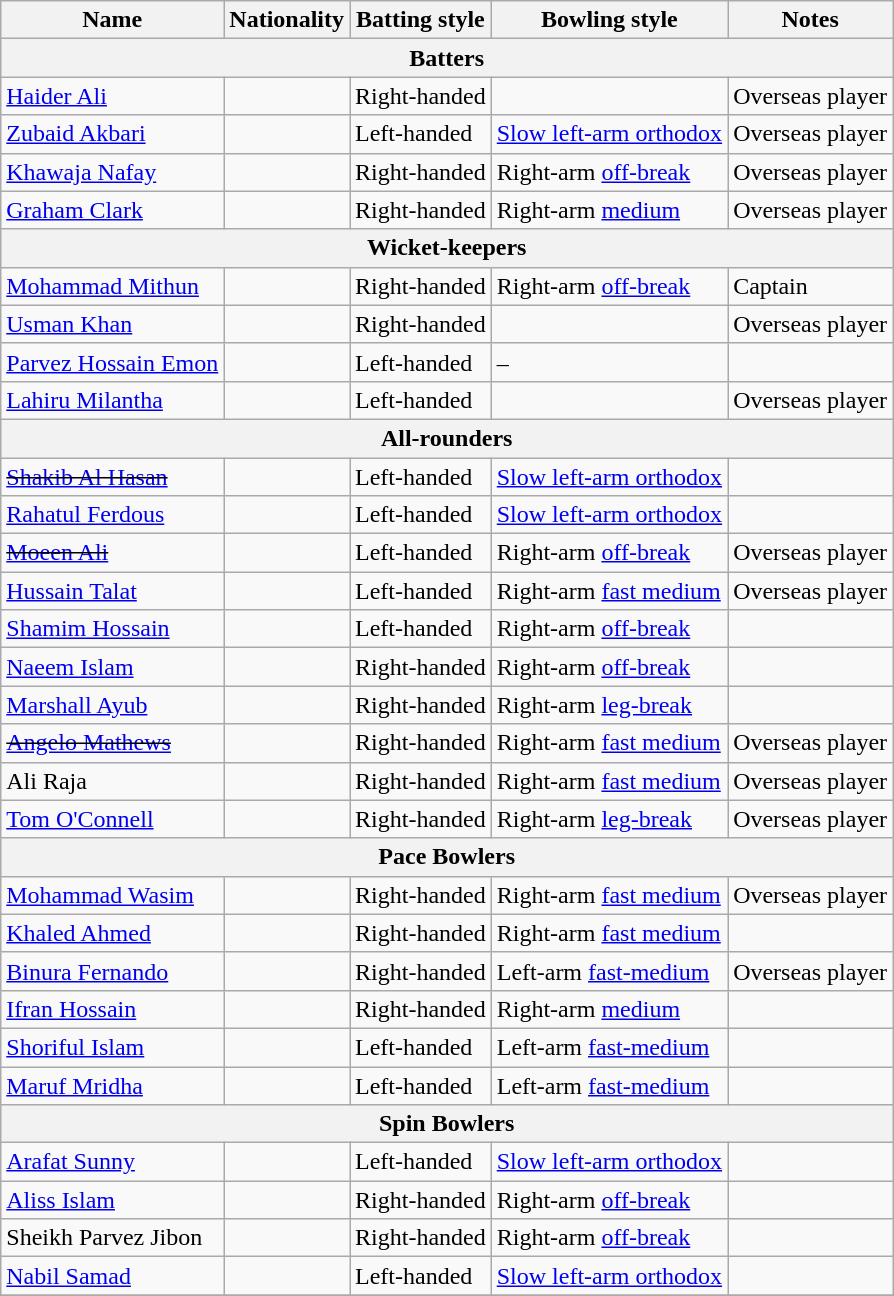<table class="wikitable">
<tr>
<th>Name</th>
<th>Nationality</th>
<th>Batting style</th>
<th>Bowling style</th>
<th>Notes</th>
</tr>
<tr>
<th colspan="5">Batters</th>
</tr>
<tr>
<td><a href='#'>Haider Ali</a></td>
<td></td>
<td>Right-handed</td>
<td></td>
<td>Overseas player</td>
</tr>
<tr>
<td><a href='#'>Zubaid Akbari</a></td>
<td></td>
<td>Left-handed</td>
<td><a href='#'>Slow left-arm orthodox</a></td>
<td>Overseas player</td>
</tr>
<tr>
<td><a href='#'>Khawaja Nafay</a></td>
<td></td>
<td>Right-handed</td>
<td>Right-arm <a href='#'>off-break</a></td>
<td>Overseas player</td>
</tr>
<tr>
<td><a href='#'>Graham Clark</a></td>
<td></td>
<td>Right-handed</td>
<td>Right-arm <a href='#'>medium</a></td>
<td>Overseas player</td>
</tr>
<tr>
<th colspan="5">Wicket-keepers</th>
</tr>
<tr>
<td><a href='#'>Mohammad Mithun</a></td>
<td></td>
<td>Right-handed</td>
<td>Right-arm <a href='#'>off-break</a></td>
<td>Captain</td>
</tr>
<tr>
<td><a href='#'>Usman Khan</a></td>
<td></td>
<td>Right-handed</td>
<td></td>
<td>Overseas player</td>
</tr>
<tr>
<td><a href='#'>Parvez Hossain Emon</a></td>
<td></td>
<td>Left-handed</td>
<td>–</td>
<td></td>
</tr>
<tr>
<td><a href='#'>Lahiru Milantha</a></td>
<td></td>
<td>Left-handed</td>
<td></td>
<td>Overseas player</td>
</tr>
<tr>
<th colspan="5">All-rounders</th>
</tr>
<tr>
<td><s><a href='#'>Shakib Al Hasan</a></s></td>
<td></td>
<td>Left-handed</td>
<td><a href='#'>Slow left-arm orthodox</a></td>
<td></td>
</tr>
<tr>
<td><a href='#'>Rahatul Ferdous</a></td>
<td></td>
<td>Left-handed</td>
<td><a href='#'>Slow left-arm orthodox</a></td>
<td></td>
</tr>
<tr>
<td><s><a href='#'>Moeen Ali</a></s></td>
<td></td>
<td>Left-handed</td>
<td>Right-arm <a href='#'>off-break</a></td>
<td>Overseas player</td>
</tr>
<tr>
<td><a href='#'>Hussain Talat</a></td>
<td></td>
<td>Left-handed</td>
<td>Right-arm <a href='#'>fast medium</a></td>
<td>Overseas player</td>
</tr>
<tr>
<td><a href='#'>Shamim Hossain</a></td>
<td></td>
<td>Left-handed</td>
<td>Right-arm <a href='#'>off-break</a></td>
<td></td>
</tr>
<tr>
<td><a href='#'>Naeem Islam</a></td>
<td></td>
<td>Right-handed</td>
<td>Right-arm <a href='#'>off-break</a></td>
<td></td>
</tr>
<tr>
<td><a href='#'>Marshall Ayub</a></td>
<td></td>
<td>Right-handed</td>
<td>Right-arm <a href='#'>leg-break</a></td>
<td></td>
</tr>
<tr>
<td><s><a href='#'>Angelo Mathews</a></s></td>
<td></td>
<td>Right-handed</td>
<td>Right-arm <a href='#'>fast medium</a></td>
<td>Overseas player</td>
</tr>
<tr>
<td>Ali Raja</td>
<td></td>
<td>Right-handed</td>
<td>Right-arm <a href='#'>fast medium</a></td>
<td>Overseas player</td>
</tr>
<tr>
<td><a href='#'>Tom O'Connell</a></td>
<td></td>
<td>Right-handed</td>
<td>Right-arm <a href='#'>leg-break</a></td>
<td>Overseas player</td>
</tr>
<tr>
<th colspan="5">Pace Bowlers</th>
</tr>
<tr>
<td><a href='#'>Mohammad Wasim</a></td>
<td></td>
<td>Right-handed</td>
<td>Right-arm <a href='#'>fast medium</a></td>
<td>Overseas player</td>
</tr>
<tr>
<td><a href='#'>Khaled Ahmed</a></td>
<td></td>
<td>Right-handed</td>
<td>Right-arm <a href='#'>fast medium</a></td>
<td></td>
</tr>
<tr>
<td><a href='#'>Binura Fernando</a></td>
<td></td>
<td>Right-handed</td>
<td>Left-arm <a href='#'>fast-medium</a></td>
<td>Overseas player</td>
</tr>
<tr>
<td><a href='#'>Ifran Hossain</a></td>
<td></td>
<td>Right-handed</td>
<td>Right-arm <a href='#'>medium</a></td>
<td></td>
</tr>
<tr>
<td><a href='#'>Shoriful Islam</a></td>
<td></td>
<td>Left-handed</td>
<td>Left-arm <a href='#'>fast-medium</a></td>
<td></td>
</tr>
<tr>
<td><a href='#'>Maruf Mridha</a></td>
<td></td>
<td>Left-handed</td>
<td>Left-arm <a href='#'>fast-medium</a></td>
<td></td>
</tr>
<tr>
<th colspan="5">Spin Bowlers</th>
</tr>
<tr>
<td><a href='#'>Arafat Sunny</a></td>
<td></td>
<td>Left-handed</td>
<td><a href='#'>Slow left-arm orthodox</a></td>
<td></td>
</tr>
<tr>
<td><a href='#'>Aliss Islam</a></td>
<td></td>
<td>Right-handed</td>
<td>Right-arm <a href='#'>off-break</a></td>
<td></td>
</tr>
<tr>
<td>Sheikh Parvez Jibon</td>
<td></td>
<td>Right-handed</td>
<td>Right-arm <a href='#'>off-break</a></td>
<td></td>
</tr>
<tr>
<td><a href='#'>Nabil Samad</a></td>
<td></td>
<td>Left-handed</td>
<td><a href='#'>Slow left-arm orthodox</a></td>
<td></td>
</tr>
<tr>
</tr>
</table>
